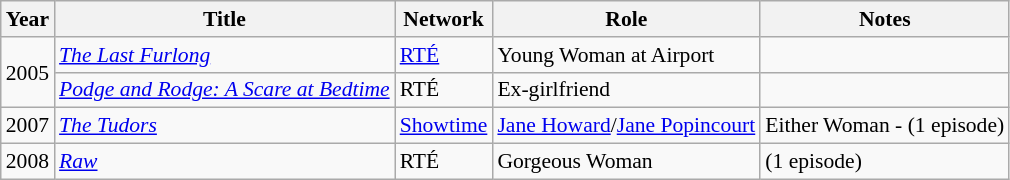<table class="wikitable" style="font-size:90%;">
<tr>
<th>Year</th>
<th>Title</th>
<th>Network</th>
<th>Role</th>
<th>Notes</th>
</tr>
<tr>
<td rowspan=2>2005</td>
<td><em><a href='#'>The Last Furlong</a></em></td>
<td><a href='#'>RTÉ</a></td>
<td>Young Woman at Airport</td>
<td></td>
</tr>
<tr>
<td><em><a href='#'>Podge and Rodge: A Scare at Bedtime</a></em></td>
<td>RTÉ</td>
<td>Ex-girlfriend</td>
<td></td>
</tr>
<tr>
<td>2007</td>
<td><em><a href='#'>The Tudors</a></em></td>
<td><a href='#'>Showtime</a></td>
<td><a href='#'>Jane Howard</a>/<a href='#'>Jane Popincourt</a></td>
<td>Either Woman - (1 episode)</td>
</tr>
<tr>
<td>2008</td>
<td><em><a href='#'>Raw</a></em></td>
<td>RTÉ</td>
<td>Gorgeous Woman</td>
<td>(1 episode)</td>
</tr>
</table>
